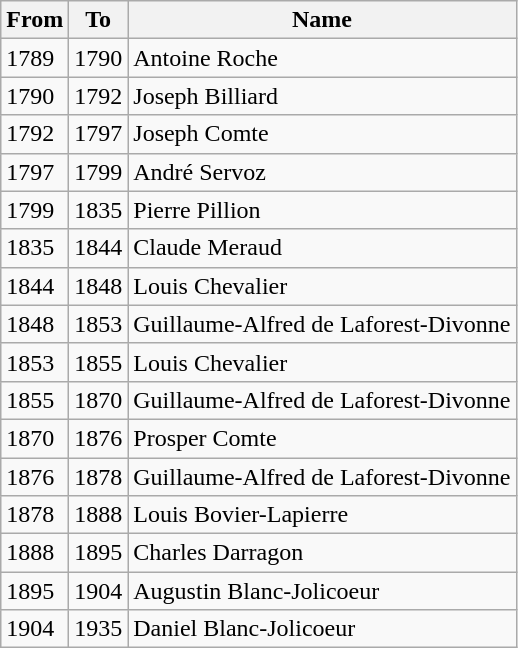<table class="wikitable">
<tr>
<th>From</th>
<th>To</th>
<th>Name</th>
</tr>
<tr>
<td>1789</td>
<td>1790</td>
<td>Antoine Roche</td>
</tr>
<tr>
<td>1790</td>
<td>1792</td>
<td>Joseph Billiard</td>
</tr>
<tr>
<td>1792</td>
<td>1797</td>
<td>Joseph Comte</td>
</tr>
<tr>
<td>1797</td>
<td>1799</td>
<td>André Servoz</td>
</tr>
<tr>
<td>1799</td>
<td>1835</td>
<td>Pierre Pillion</td>
</tr>
<tr>
<td>1835</td>
<td>1844</td>
<td>Claude Meraud</td>
</tr>
<tr>
<td>1844</td>
<td>1848</td>
<td>Louis Chevalier</td>
</tr>
<tr>
<td>1848</td>
<td>1853</td>
<td>Guillaume-Alfred de Laforest-Divonne</td>
</tr>
<tr>
<td>1853</td>
<td>1855</td>
<td>Louis Chevalier</td>
</tr>
<tr>
<td>1855</td>
<td>1870</td>
<td>Guillaume-Alfred de Laforest-Divonne</td>
</tr>
<tr>
<td>1870</td>
<td>1876</td>
<td>Prosper Comte</td>
</tr>
<tr>
<td>1876</td>
<td>1878</td>
<td>Guillaume-Alfred de Laforest-Divonne</td>
</tr>
<tr>
<td>1878</td>
<td>1888</td>
<td>Louis Bovier-Lapierre</td>
</tr>
<tr>
<td>1888</td>
<td>1895</td>
<td>Charles Darragon</td>
</tr>
<tr>
<td>1895</td>
<td>1904</td>
<td>Augustin Blanc-Jolicoeur</td>
</tr>
<tr>
<td>1904</td>
<td>1935</td>
<td>Daniel Blanc-Jolicoeur</td>
</tr>
</table>
